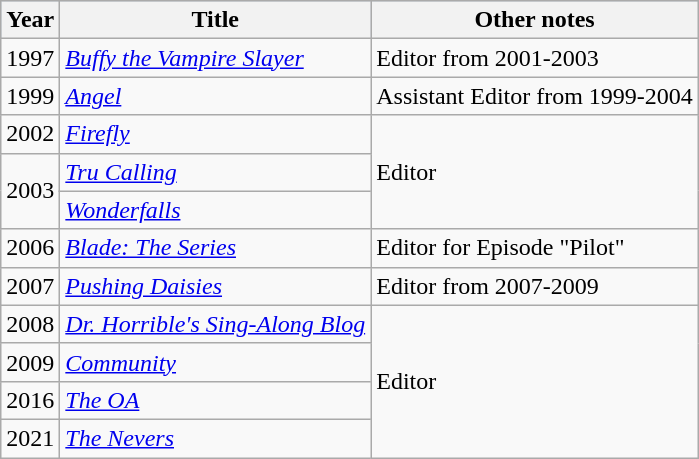<table class="wikitable">
<tr style="background:#b0c4de; text-align:center;">
<th>Year</th>
<th>Title</th>
<th>Other notes</th>
</tr>
<tr>
<td>1997</td>
<td><em><a href='#'>Buffy the Vampire Slayer</a></em></td>
<td>Editor from 2001-2003</td>
</tr>
<tr>
<td>1999</td>
<td><em><a href='#'>Angel</a></em></td>
<td>Assistant Editor from 1999-2004</td>
</tr>
<tr>
<td>2002</td>
<td><em><a href='#'>Firefly</a></em></td>
<td rowspan="3">Editor</td>
</tr>
<tr>
<td rowspan="2">2003</td>
<td><em><a href='#'>Tru Calling</a></em></td>
</tr>
<tr>
<td><em><a href='#'>Wonderfalls</a></em></td>
</tr>
<tr>
<td>2006</td>
<td><em><a href='#'>Blade: The Series</a></em></td>
<td>Editor for Episode "Pilot"</td>
</tr>
<tr>
<td>2007</td>
<td><em><a href='#'>Pushing Daisies</a></em></td>
<td>Editor from 2007-2009</td>
</tr>
<tr>
<td>2008</td>
<td><em><a href='#'>Dr. Horrible's Sing-Along Blog</a></em></td>
<td rowspan="4">Editor</td>
</tr>
<tr>
<td>2009</td>
<td><em><a href='#'>Community</a></em></td>
</tr>
<tr>
<td>2016</td>
<td><em><a href='#'>The OA</a></em></td>
</tr>
<tr>
<td>2021</td>
<td><em><a href='#'>The Nevers</a></em></td>
</tr>
</table>
